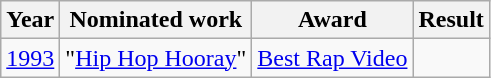<table class="wikitable">
<tr>
<th>Year</th>
<th>Nominated work</th>
<th>Award</th>
<th>Result</th>
</tr>
<tr>
<td align=center><a href='#'>1993</a></td>
<td>"<a href='#'>Hip Hop Hooray</a>"</td>
<td><a href='#'>Best Rap Video</a></td>
<td></td>
</tr>
</table>
